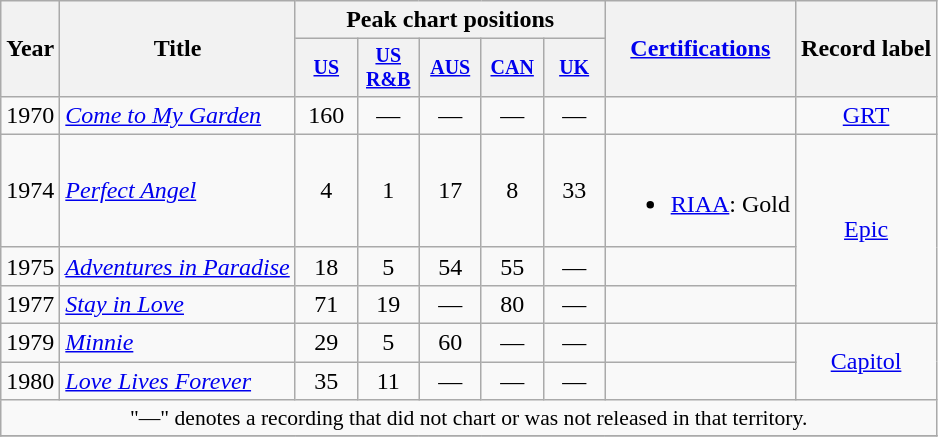<table class="wikitable" style="text-align:center;">
<tr>
<th rowspan="2">Year</th>
<th rowspan="2">Title</th>
<th colspan="5">Peak chart positions</th>
<th rowspan="2"><a href='#'>Certifications</a></th>
<th rowspan="2">Record label</th>
</tr>
<tr style="font-size:smaller;">
<th width="35"><a href='#'>US</a><br></th>
<th width="35"><a href='#'>US<br>R&B</a><br></th>
<th width="35"><a href='#'>AUS</a><br></th>
<th width="35"><a href='#'>CAN</a><br></th>
<th width="35"><a href='#'>UK</a><br></th>
</tr>
<tr>
<td>1970</td>
<td align="left"><em><a href='#'>Come to My Garden</a></em></td>
<td>160</td>
<td>—</td>
<td>—</td>
<td>—</td>
<td>—</td>
<td></td>
<td><a href='#'>GRT</a></td>
</tr>
<tr>
<td>1974</td>
<td align="left"><em><a href='#'>Perfect Angel</a></em></td>
<td>4</td>
<td>1</td>
<td>17</td>
<td>8</td>
<td>33</td>
<td><br><ul><li><a href='#'>RIAA</a>: Gold</li></ul></td>
<td rowspan="3"><a href='#'>Epic</a></td>
</tr>
<tr>
<td>1975</td>
<td align="left"><em><a href='#'>Adventures in Paradise</a></em></td>
<td>18</td>
<td>5</td>
<td>54</td>
<td>55</td>
<td>—</td>
<td></td>
</tr>
<tr>
<td>1977</td>
<td align="left"><em><a href='#'>Stay in Love</a></em></td>
<td>71</td>
<td>19</td>
<td>—</td>
<td>80</td>
<td>—</td>
<td></td>
</tr>
<tr>
<td>1979</td>
<td align="left"><em><a href='#'>Minnie</a></em></td>
<td>29</td>
<td>5</td>
<td>60</td>
<td>—</td>
<td>—</td>
<td></td>
<td rowspan="2"><a href='#'>Capitol</a></td>
</tr>
<tr>
<td>1980</td>
<td align="left"><em><a href='#'>Love Lives Forever</a></em></td>
<td>35</td>
<td>11</td>
<td>—</td>
<td>—</td>
<td>—</td>
<td></td>
</tr>
<tr>
<td colspan="15" style="font-size:90%">"—" denotes a recording that did not chart or was not released in that territory.</td>
</tr>
<tr>
</tr>
</table>
